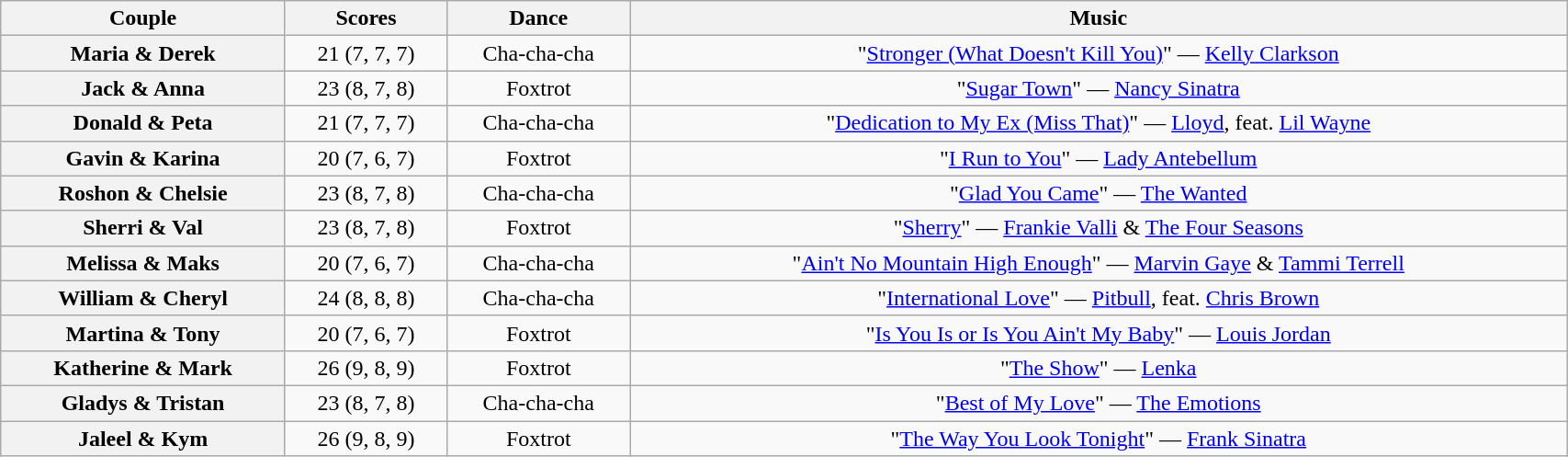<table class="wikitable sortable" style="text-align:center; width:90%">
<tr>
<th scope="col">Couple</th>
<th scope="col">Scores</th>
<th scope="col" class="unsortable">Dance</th>
<th scope="col" class="unsortable">Music</th>
</tr>
<tr>
<th scope="row">Maria & Derek</th>
<td>21 (7, 7, 7)</td>
<td>Cha-cha-cha</td>
<td>"<a href='#'>Stronger (What Doesn't Kill You)</a>" — <a href='#'>Kelly Clarkson</a></td>
</tr>
<tr>
<th scope="row">Jack & Anna</th>
<td>23 (8, 7, 8)</td>
<td>Foxtrot</td>
<td>"<a href='#'>Sugar Town</a>" — <a href='#'>Nancy Sinatra</a></td>
</tr>
<tr>
<th scope="row">Donald & Peta</th>
<td>21 (7, 7, 7)</td>
<td>Cha-cha-cha</td>
<td>"<a href='#'>Dedication to My Ex (Miss That)</a>" — <a href='#'>Lloyd</a>, feat. <a href='#'>Lil Wayne</a></td>
</tr>
<tr>
<th scope="row">Gavin & Karina</th>
<td>20 (7, 6, 7)</td>
<td>Foxtrot</td>
<td>"<a href='#'>I Run to You</a>" — <a href='#'>Lady Antebellum</a></td>
</tr>
<tr>
<th scope="row">Roshon & Chelsie</th>
<td>23 (8, 7, 8)</td>
<td>Cha-cha-cha</td>
<td>"<a href='#'>Glad You Came</a>" — <a href='#'>The Wanted</a></td>
</tr>
<tr>
<th scope="row">Sherri & Val</th>
<td>23 (8, 7, 8)</td>
<td>Foxtrot</td>
<td>"<a href='#'>Sherry</a>" — <a href='#'>Frankie Valli</a> & <a href='#'>The Four Seasons</a></td>
</tr>
<tr>
<th scope="row">Melissa & Maks</th>
<td>20 (7, 6, 7)</td>
<td>Cha-cha-cha</td>
<td>"<a href='#'>Ain't No Mountain High Enough</a>" — <a href='#'>Marvin Gaye</a> & <a href='#'>Tammi Terrell</a></td>
</tr>
<tr>
<th scope="row">William & Cheryl</th>
<td>24 (8, 8, 8)</td>
<td>Cha-cha-cha</td>
<td>"<a href='#'>International Love</a>" — <a href='#'>Pitbull</a>, feat. <a href='#'>Chris Brown</a></td>
</tr>
<tr>
<th scope="row">Martina & Tony</th>
<td>20 (7, 6, 7)</td>
<td>Foxtrot</td>
<td>"<a href='#'>Is You Is or Is You Ain't My Baby</a>" — <a href='#'>Louis Jordan</a></td>
</tr>
<tr>
<th scope="row">Katherine & Mark</th>
<td>26 (9, 8, 9)</td>
<td>Foxtrot</td>
<td>"<a href='#'>The Show</a>" — <a href='#'>Lenka</a></td>
</tr>
<tr>
<th scope="row">Gladys & Tristan</th>
<td>23 (8, 7, 8)</td>
<td>Cha-cha-cha</td>
<td>"<a href='#'>Best of My Love</a>" — <a href='#'>The Emotions</a></td>
</tr>
<tr>
<th scope="row">Jaleel & Kym</th>
<td>26 (9, 8, 9)</td>
<td>Foxtrot</td>
<td>"<a href='#'>The Way You Look Tonight</a>" — <a href='#'>Frank Sinatra</a></td>
</tr>
</table>
